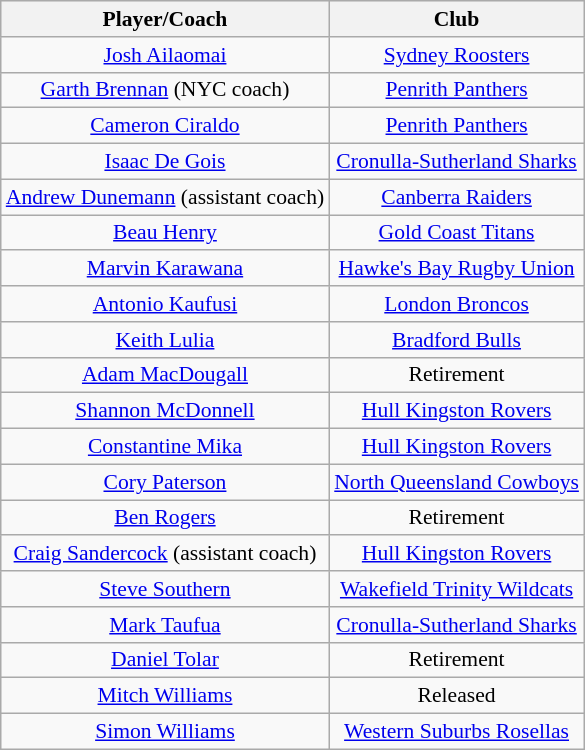<table class="wikitable sortable" style="text-align: center; font-size:90%">
<tr style="background:#efefef;">
<th>Player/Coach</th>
<th>Club</th>
</tr>
<tr>
<td><a href='#'>Josh Ailaomai</a></td>
<td><a href='#'>Sydney Roosters</a></td>
</tr>
<tr>
<td><a href='#'>Garth Brennan</a> (NYC coach)</td>
<td><a href='#'>Penrith Panthers</a></td>
</tr>
<tr>
<td><a href='#'>Cameron Ciraldo</a></td>
<td><a href='#'>Penrith Panthers</a></td>
</tr>
<tr>
<td><a href='#'>Isaac De Gois</a></td>
<td><a href='#'>Cronulla-Sutherland Sharks</a></td>
</tr>
<tr>
<td><a href='#'>Andrew Dunemann</a> (assistant coach)</td>
<td><a href='#'>Canberra Raiders</a></td>
</tr>
<tr>
<td><a href='#'>Beau Henry</a></td>
<td><a href='#'>Gold Coast Titans</a></td>
</tr>
<tr>
<td><a href='#'>Marvin Karawana</a></td>
<td><a href='#'>Hawke's Bay Rugby Union</a></td>
</tr>
<tr>
<td><a href='#'>Antonio Kaufusi</a></td>
<td><a href='#'>London Broncos</a></td>
</tr>
<tr>
<td><a href='#'>Keith Lulia</a></td>
<td><a href='#'>Bradford Bulls</a></td>
</tr>
<tr>
<td><a href='#'>Adam MacDougall</a></td>
<td>Retirement</td>
</tr>
<tr>
<td><a href='#'>Shannon McDonnell</a></td>
<td><a href='#'>Hull Kingston Rovers</a></td>
</tr>
<tr>
<td><a href='#'>Constantine Mika</a></td>
<td><a href='#'>Hull Kingston Rovers</a></td>
</tr>
<tr>
<td><a href='#'>Cory Paterson</a></td>
<td><a href='#'>North Queensland Cowboys</a></td>
</tr>
<tr>
<td><a href='#'>Ben Rogers</a></td>
<td>Retirement</td>
</tr>
<tr>
<td><a href='#'>Craig Sandercock</a> (assistant coach)</td>
<td><a href='#'>Hull Kingston Rovers</a></td>
</tr>
<tr>
<td><a href='#'>Steve Southern</a></td>
<td><a href='#'>Wakefield Trinity Wildcats</a></td>
</tr>
<tr>
<td><a href='#'>Mark Taufua</a></td>
<td><a href='#'>Cronulla-Sutherland Sharks</a></td>
</tr>
<tr>
<td><a href='#'>Daniel Tolar</a></td>
<td>Retirement</td>
</tr>
<tr>
<td><a href='#'>Mitch Williams</a></td>
<td>Released</td>
</tr>
<tr>
<td><a href='#'>Simon Williams</a></td>
<td><a href='#'>Western Suburbs Rosellas</a></td>
</tr>
</table>
